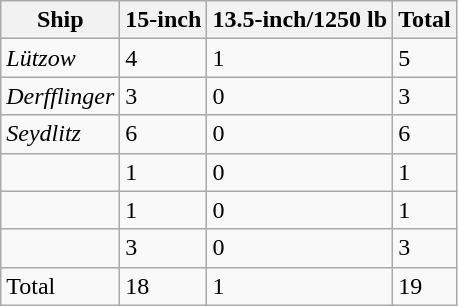<table class="wikitable">
<tr>
<th>Ship</th>
<th>15-inch</th>
<th>13.5-inch/1250 lb</th>
<th>Total</th>
</tr>
<tr>
<td><em>Lützow</em></td>
<td>4</td>
<td>1</td>
<td>5</td>
</tr>
<tr>
<td><em>Derfflinger</em></td>
<td>3</td>
<td>0</td>
<td>3</td>
</tr>
<tr>
<td><em>Seydlitz</em></td>
<td>6</td>
<td>0</td>
<td>6</td>
</tr>
<tr>
<td></td>
<td>1</td>
<td>0</td>
<td>1</td>
</tr>
<tr>
<td></td>
<td>1</td>
<td>0</td>
<td>1</td>
</tr>
<tr>
<td></td>
<td>3</td>
<td>0</td>
<td>3</td>
</tr>
<tr>
<td>Total</td>
<td>18</td>
<td>1</td>
<td>19</td>
</tr>
</table>
